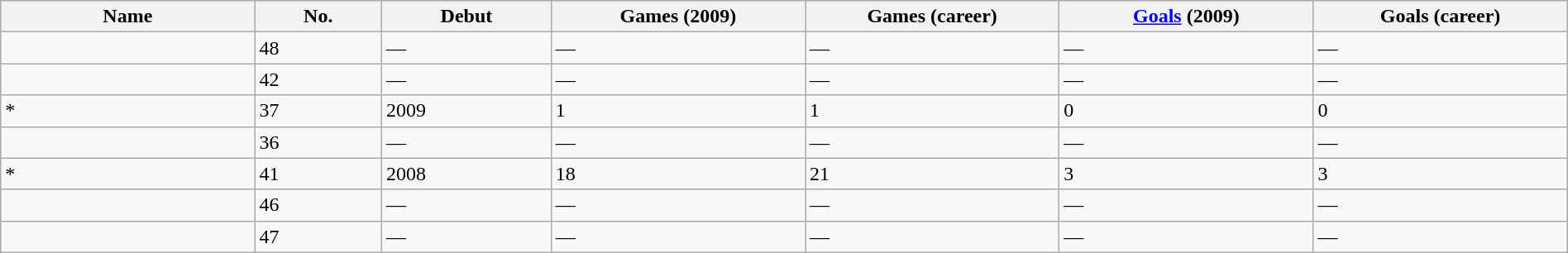<table class="wikitable sortable" style="width:100%;">
<tr style="background:#efefef;">
<th width=6%>Name</th>
<th width=3%>No.</th>
<th width=4%>Debut</th>
<th width=6%>Games (2009)</th>
<th width=6%>Games (career)</th>
<th width=6%><a href='#'>Goals</a> (2009)</th>
<th width=6%>Goals (career)</th>
</tr>
<tr>
<td align=left></td>
<td>48</td>
<td>—</td>
<td>—</td>
<td>—</td>
<td>—</td>
<td>—</td>
</tr>
<tr>
<td align=left></td>
<td>42</td>
<td>—</td>
<td>—</td>
<td>—</td>
<td>—</td>
<td>—</td>
</tr>
<tr>
<td align=left>*</td>
<td>37</td>
<td>2009</td>
<td>1</td>
<td>1</td>
<td>0</td>
<td>0</td>
</tr>
<tr>
<td align=left></td>
<td>36</td>
<td>—</td>
<td>—</td>
<td>—</td>
<td>—</td>
<td>—</td>
</tr>
<tr>
<td align=left>*</td>
<td>41</td>
<td>2008</td>
<td>18</td>
<td>21</td>
<td>3</td>
<td>3</td>
</tr>
<tr>
<td align=left></td>
<td>46</td>
<td>—</td>
<td>—</td>
<td>—</td>
<td>—</td>
<td>—</td>
</tr>
<tr>
<td align=left></td>
<td>47</td>
<td>—</td>
<td>—</td>
<td>—</td>
<td>—</td>
<td>—</td>
</tr>
</table>
